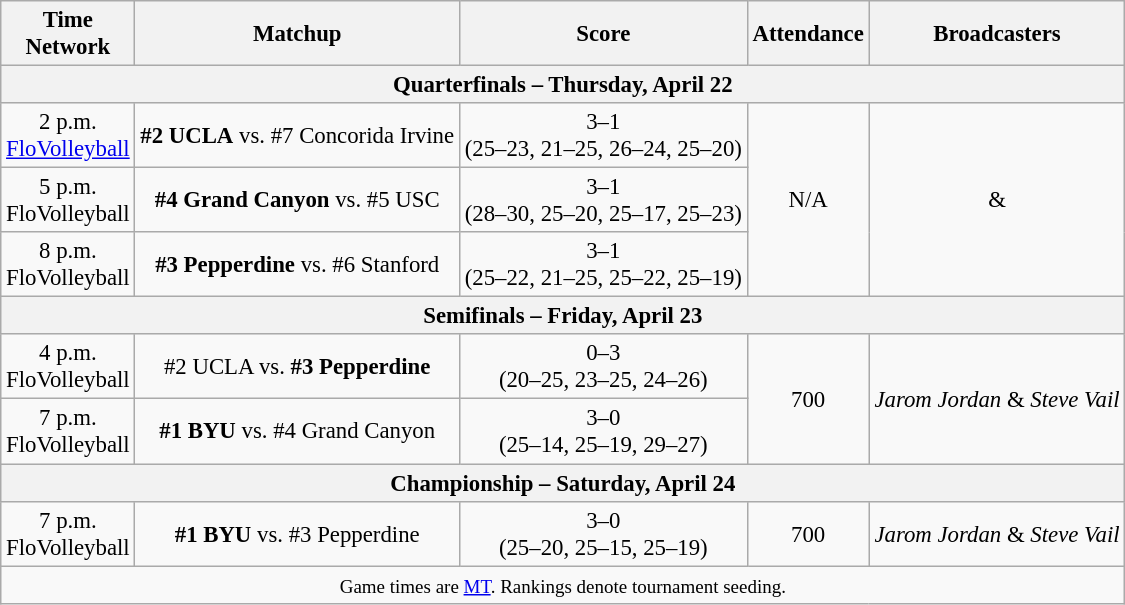<table class="wikitable" style="font-size: 95%;text-align:center">
<tr>
<th>Time<br>Network</th>
<th>Matchup</th>
<th>Score</th>
<th>Attendance</th>
<th>Broadcasters</th>
</tr>
<tr>
<th colspan=5>Quarterfinals – Thursday, April 22</th>
</tr>
<tr>
<td>2 p.m.<br><a href='#'>FloVolleyball</a></td>
<td><strong>#2 UCLA</strong> vs. #7 Concorida Irvine</td>
<td>3–1<br>(25–23, 21–25, 26–24, 25–20)</td>
<td rowspan=3>N/A</td>
<td rowspan=3> & </td>
</tr>
<tr>
<td>5 p.m.<br>FloVolleyball</td>
<td><strong>#4 Grand Canyon</strong> vs. #5 USC</td>
<td>3–1<br>(28–30, 25–20, 25–17, 25–23)</td>
</tr>
<tr>
<td>8 p.m.<br>FloVolleyball</td>
<td><strong>#3 Pepperdine</strong> vs. #6 Stanford</td>
<td>3–1<br>(25–22, 21–25, 25–22, 25–19)</td>
</tr>
<tr>
<th colspan=5>Semifinals – Friday, April 23</th>
</tr>
<tr>
<td>4 p.m.<br>FloVolleyball</td>
<td>#2 UCLA vs. <strong>#3 Pepperdine</strong></td>
<td>0–3<br>(20–25, 23–25, 24–26)</td>
<td rowspan=2>700</td>
<td rowspan=2><em>Jarom Jordan</em> & <em>Steve Vail</em></td>
</tr>
<tr>
<td>7 p.m.<br>FloVolleyball</td>
<td><strong>#1 BYU</strong> vs. #4 Grand Canyon</td>
<td>3–0<br>(25–14, 25–19, 29–27)</td>
</tr>
<tr>
<th colspan=5>Championship – Saturday, April 24</th>
</tr>
<tr>
<td>7 p.m.<br>FloVolleyball</td>
<td><strong>#1 BYU</strong> vs. #3 Pepperdine</td>
<td>3–0<br>(25–20, 25–15, 25–19)</td>
<td>700</td>
<td><em>Jarom Jordan</em> & <em>Steve Vail</em></td>
</tr>
<tr>
<td colspan=5><small>Game times are <a href='#'>MT</a>. Rankings denote tournament seeding.</small></td>
</tr>
</table>
